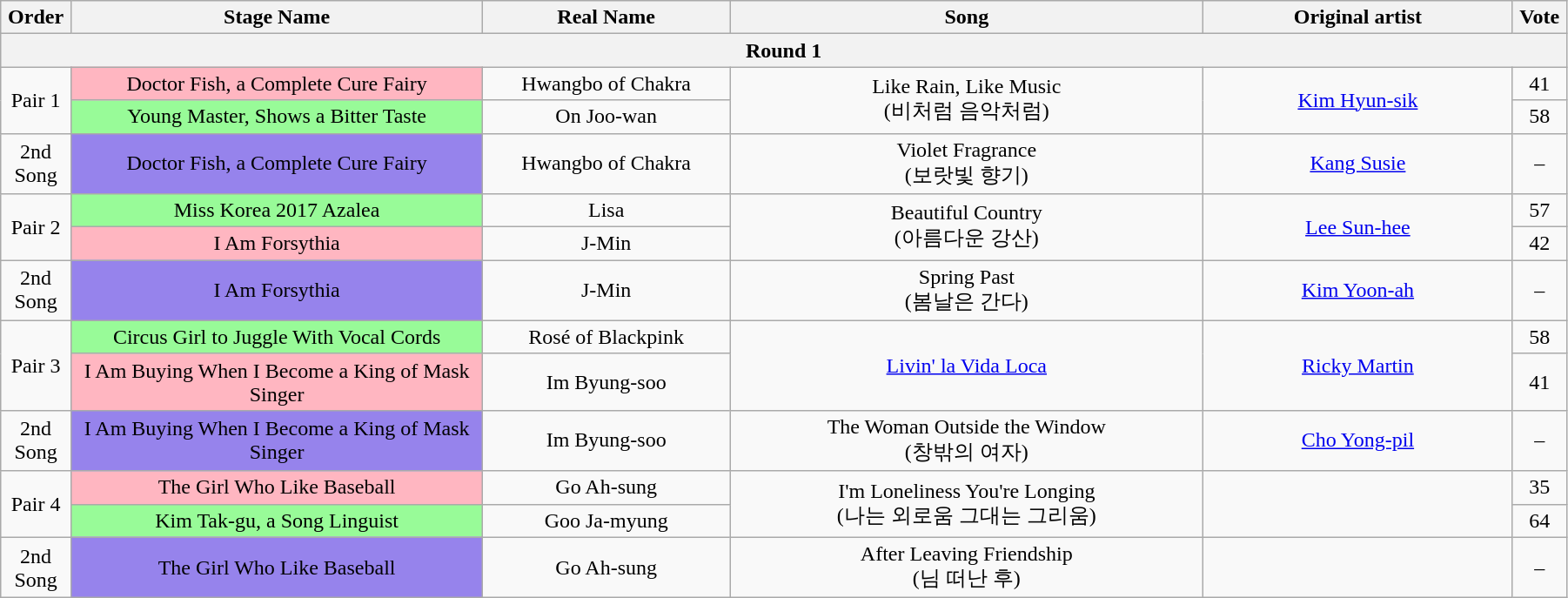<table class="wikitable" style="text-align:center; width:95%;">
<tr>
<th style="width:1%;">Order</th>
<th style="width:20%;">Stage Name</th>
<th style="width:12%;">Real Name</th>
<th style="width:23%;">Song</th>
<th style="width:15%;">Original artist</th>
<th style="width:1%;">Vote</th>
</tr>
<tr>
<th colspan=6>Round 1</th>
</tr>
<tr>
<td rowspan=2>Pair 1</td>
<td bgcolor="lightpink">Doctor Fish, a Complete Cure Fairy</td>
<td>Hwangbo of Chakra</td>
<td rowspan=2>Like Rain, Like Music<br>(비처럼 음악처럼)</td>
<td rowspan=2><a href='#'>Kim Hyun-sik</a></td>
<td>41</td>
</tr>
<tr>
<td bgcolor="palegreen">Young Master, Shows a Bitter Taste</td>
<td>On Joo-wan</td>
<td>58</td>
</tr>
<tr>
<td>2nd Song</td>
<td bgcolor="#9683EC">Doctor Fish, a Complete Cure Fairy</td>
<td>Hwangbo of Chakra</td>
<td>Violet Fragrance<br>(보랏빛 향기)</td>
<td><a href='#'>Kang Susie</a></td>
<td>–</td>
</tr>
<tr>
<td rowspan=2>Pair 2</td>
<td bgcolor="palegreen">Miss Korea 2017 Azalea</td>
<td>Lisa</td>
<td rowspan=2>Beautiful Country<br>(아름다운 강산)</td>
<td rowspan=2><a href='#'>Lee Sun-hee</a></td>
<td>57</td>
</tr>
<tr>
<td bgcolor="lightpink">I Am Forsythia</td>
<td>J-Min</td>
<td>42</td>
</tr>
<tr>
<td>2nd Song</td>
<td bgcolor="#9683EC">I Am Forsythia</td>
<td>J-Min</td>
<td>Spring Past<br>(봄날은 간다)</td>
<td><a href='#'>Kim Yoon-ah</a></td>
<td>–</td>
</tr>
<tr>
<td rowspan=2>Pair 3</td>
<td bgcolor="palegreen">Circus Girl to Juggle With Vocal Cords</td>
<td>Rosé of Blackpink</td>
<td rowspan=2><a href='#'>Livin' la Vida Loca</a></td>
<td rowspan=2><a href='#'>Ricky Martin</a></td>
<td>58</td>
</tr>
<tr>
<td bgcolor="lightpink">I Am Buying When I Become a King of Mask Singer</td>
<td>Im Byung-soo</td>
<td>41</td>
</tr>
<tr>
<td>2nd Song</td>
<td bgcolor="#9683EC">I Am Buying When I Become a King of Mask Singer</td>
<td>Im Byung-soo</td>
<td>The Woman Outside the Window<br>(창밖의 여자)</td>
<td><a href='#'>Cho Yong-pil</a></td>
<td>–</td>
</tr>
<tr>
<td rowspan=2>Pair 4</td>
<td bgcolor="lightpink">The Girl Who Like Baseball</td>
<td>Go Ah-sung</td>
<td rowspan=2>I'm Loneliness You're Longing<br>(나는 외로움 그대는 그리움)</td>
<td rowspan=2></td>
<td>35</td>
</tr>
<tr>
<td bgcolor="palegreen">Kim Tak-gu, a Song Linguist</td>
<td>Goo Ja-myung</td>
<td>64</td>
</tr>
<tr>
<td>2nd Song</td>
<td bgcolor="#9683EC">The Girl Who Like Baseball</td>
<td>Go Ah-sung</td>
<td>After Leaving Friendship<br>(님 떠난 후)</td>
<td></td>
<td>–</td>
</tr>
</table>
